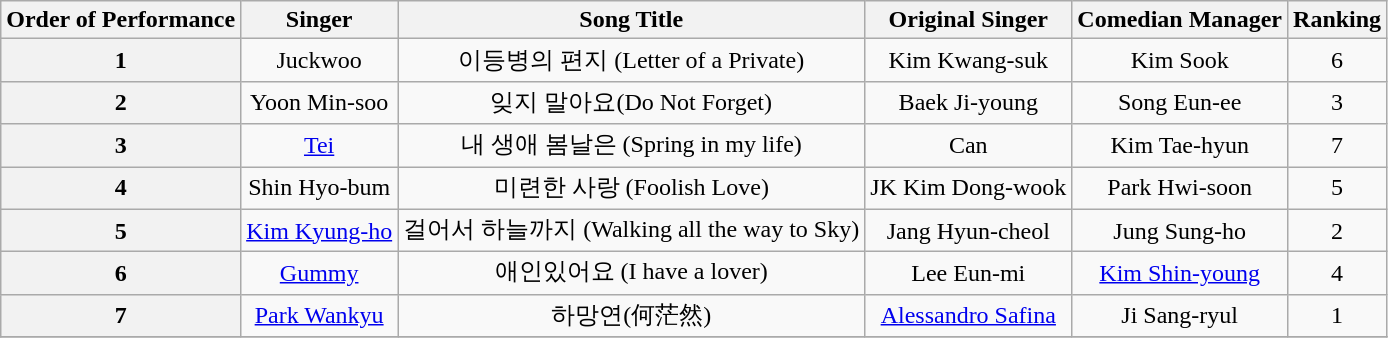<table class="wikitable">
<tr>
<th>Order of Performance</th>
<th>Singer</th>
<th>Song Title</th>
<th>Original Singer</th>
<th>Comedian Manager</th>
<th>Ranking</th>
</tr>
<tr align="center">
<th>1</th>
<td>Juckwoo</td>
<td>이등병의 편지 (Letter of a Private)</td>
<td>Kim Kwang-suk</td>
<td>Kim Sook</td>
<td>6</td>
</tr>
<tr align="center">
<th>2</th>
<td>Yoon Min-soo</td>
<td>잊지 말아요(Do Not Forget)</td>
<td>Baek Ji-young</td>
<td>Song Eun-ee</td>
<td>3</td>
</tr>
<tr align="center">
<th>3</th>
<td><a href='#'>Tei</a></td>
<td>내 생애 봄날은 (Spring in my life)</td>
<td>Can</td>
<td>Kim Tae-hyun</td>
<td>7</td>
</tr>
<tr align="center">
<th>4</th>
<td>Shin Hyo-bum</td>
<td>미련한 사랑 (Foolish Love)</td>
<td>JK Kim Dong-wook</td>
<td>Park Hwi-soon</td>
<td>5</td>
</tr>
<tr align="center">
<th>5</th>
<td><a href='#'>Kim Kyung-ho</a></td>
<td>걸어서 하늘까지 (Walking all the way to Sky)</td>
<td>Jang Hyun-cheol</td>
<td>Jung Sung-ho</td>
<td>2</td>
</tr>
<tr align="center">
<th>6</th>
<td><a href='#'>Gummy</a></td>
<td>애인있어요 (I have a lover)</td>
<td>Lee Eun-mi</td>
<td><a href='#'>Kim Shin-young</a></td>
<td>4</td>
</tr>
<tr align="center">
<th>7</th>
<td><a href='#'>Park Wankyu</a></td>
<td>하망연(何茫然)</td>
<td><a href='#'>Alessandro Safina</a></td>
<td>Ji Sang-ryul</td>
<td>1</td>
</tr>
<tr>
</tr>
</table>
